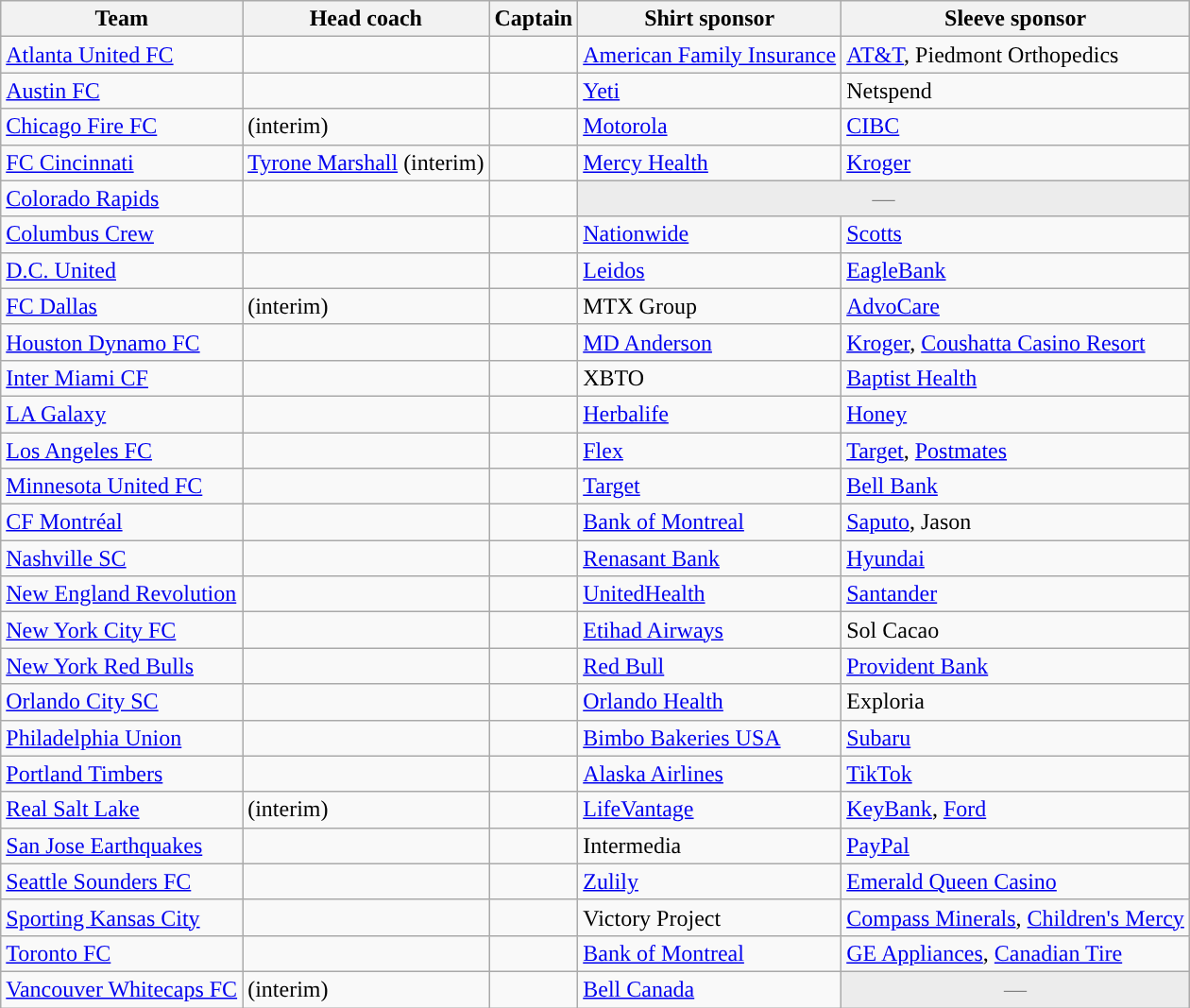<table class="wikitable sortable" style="text-align: left;">
<tr>
<th>Team</th>
<th>Head coach</th>
<th>Captain</th>
<th>Shirt sponsor</th>
<th>Sleeve sponsor</th>
</tr>
<tr>
<td><a href='#'>Atlanta United FC</a></td>
<td> </td>
<td> </td>
<td><a href='#'>American Family Insurance</a></td>
<td><a href='#'>AT&T</a>, Piedmont Orthopedics</td>
</tr>
<tr>
<td><a href='#'>Austin FC</a></td>
<td> </td>
<td> </td>
<td><a href='#'>Yeti</a></td>
<td>Netspend</td>
</tr>
<tr>
<td><a href='#'>Chicago Fire FC</a></td>
<td>  (interim)</td>
<td> </td>
<td><a href='#'>Motorola</a></td>
<td><a href='#'>CIBC</a></td>
</tr>
<tr>
<td><a href='#'>FC Cincinnati</a></td>
<td> <a href='#'>Tyrone Marshall</a> (interim)</td>
<td> </td>
<td><a href='#'>Mercy Health</a></td>
<td><a href='#'>Kroger</a></td>
</tr>
<tr>
<td><a href='#'>Colorado Rapids</a></td>
<td> </td>
<td> </td>
<td align="center" colspan=2 style="background:#ececec; color:gray">—</td>
</tr>
<tr>
<td><a href='#'>Columbus Crew</a></td>
<td> </td>
<td> </td>
<td><a href='#'>Nationwide</a></td>
<td><a href='#'>Scotts</a></td>
</tr>
<tr>
<td><a href='#'>D.C. United</a></td>
<td> </td>
<td> </td>
<td><a href='#'>Leidos</a></td>
<td><a href='#'>EagleBank</a></td>
</tr>
<tr>
<td><a href='#'>FC Dallas</a></td>
<td>  (interim)</td>
<td> </td>
<td>MTX Group</td>
<td><a href='#'>AdvoCare</a></td>
</tr>
<tr>
<td><a href='#'>Houston Dynamo FC</a></td>
<td> </td>
<td> </td>
<td><a href='#'>MD Anderson</a></td>
<td><a href='#'>Kroger</a>, <a href='#'>Coushatta Casino Resort</a></td>
</tr>
<tr>
<td><a href='#'>Inter Miami CF</a></td>
<td> </td>
<td> </td>
<td>XBTO</td>
<td><a href='#'>Baptist Health</a></td>
</tr>
<tr>
<td><a href='#'>LA Galaxy</a></td>
<td> </td>
<td> </td>
<td><a href='#'>Herbalife</a></td>
<td><a href='#'>Honey</a></td>
</tr>
<tr>
<td><a href='#'>Los Angeles FC</a></td>
<td> </td>
<td> </td>
<td><a href='#'>Flex</a></td>
<td><a href='#'>Target</a>, <a href='#'>Postmates</a></td>
</tr>
<tr>
<td><a href='#'>Minnesota United FC</a></td>
<td> </td>
<td> </td>
<td><a href='#'>Target</a></td>
<td><a href='#'>Bell Bank</a></td>
</tr>
<tr>
<td><a href='#'>CF Montréal</a></td>
<td> </td>
<td> </td>
<td><a href='#'>Bank of Montreal</a></td>
<td><a href='#'>Saputo</a>, Jason</td>
</tr>
<tr>
<td><a href='#'>Nashville SC</a></td>
<td> </td>
<td> </td>
<td><a href='#'>Renasant Bank</a></td>
<td><a href='#'>Hyundai</a></td>
</tr>
<tr>
<td><a href='#'>New England Revolution</a></td>
<td> </td>
<td> </td>
<td><a href='#'>UnitedHealth</a></td>
<td><a href='#'>Santander</a></td>
</tr>
<tr>
<td><a href='#'>New York City FC</a></td>
<td> </td>
<td> </td>
<td><a href='#'>Etihad Airways</a></td>
<td>Sol Cacao</td>
</tr>
<tr>
<td><a href='#'>New York Red Bulls</a></td>
<td> </td>
<td> </td>
<td><a href='#'>Red Bull</a></td>
<td><a href='#'>Provident Bank</a></td>
</tr>
<tr>
<td><a href='#'>Orlando City SC</a></td>
<td> </td>
<td> </td>
<td><a href='#'>Orlando Health</a></td>
<td>Exploria</td>
</tr>
<tr>
<td><a href='#'>Philadelphia Union</a></td>
<td> </td>
<td> </td>
<td><a href='#'>Bimbo Bakeries USA</a></td>
<td><a href='#'>Subaru</a></td>
</tr>
<tr>
<td><a href='#'>Portland Timbers</a></td>
<td> </td>
<td> </td>
<td><a href='#'>Alaska Airlines</a></td>
<td><a href='#'>TikTok</a></td>
</tr>
<tr>
<td><a href='#'>Real Salt Lake</a></td>
<td>  (interim)</td>
<td> </td>
<td><a href='#'>LifeVantage</a></td>
<td><a href='#'>KeyBank</a>, <a href='#'>Ford</a></td>
</tr>
<tr>
<td><a href='#'>San Jose Earthquakes</a></td>
<td> </td>
<td> </td>
<td>Intermedia</td>
<td><a href='#'>PayPal</a></td>
</tr>
<tr>
<td><a href='#'>Seattle Sounders FC</a></td>
<td> </td>
<td> </td>
<td><a href='#'>Zulily</a></td>
<td><a href='#'>Emerald Queen Casino</a></td>
</tr>
<tr>
<td><a href='#'>Sporting Kansas City</a></td>
<td> </td>
<td> </td>
<td>Victory Project</td>
<td><a href='#'>Compass Minerals</a>, <a href='#'>Children's Mercy</a></td>
</tr>
<tr>
<td><a href='#'>Toronto FC</a></td>
<td> </td>
<td> </td>
<td><a href='#'>Bank of Montreal</a></td>
<td><a href='#'>GE Appliances</a>, <a href='#'>Canadian Tire</a></td>
</tr>
<tr>
<td><a href='#'>Vancouver Whitecaps FC</a></td>
<td>  (interim)</td>
<td> </td>
<td><a href='#'>Bell Canada</a></td>
<td align="center" style="background:#ececec; color:gray">—</td>
</tr>
</table>
